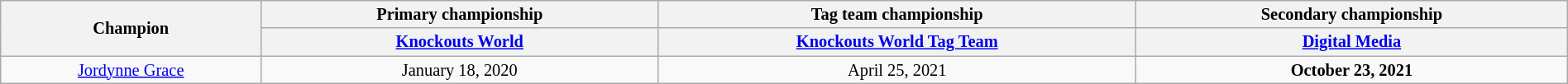<table class="wikitable" style="font-size:85%; text-align:center; width:100%;">
<tr>
<th rowspan="2">Champion</th>
<th>Primary championship</th>
<th>Tag team championship</th>
<th>Secondary championship</th>
</tr>
<tr>
<th><a href='#'>Knockouts World</a></th>
<th><a href='#'>Knockouts World  Tag Team</a></th>
<th><a href='#'>Digital Media</a></th>
</tr>
<tr>
<td><a href='#'>Jordynne Grace</a></td>
<td>January 18, 2020</td>
<td>April 25, 2021</td>
<td><strong>October 23, 2021</strong></td>
</tr>
</table>
